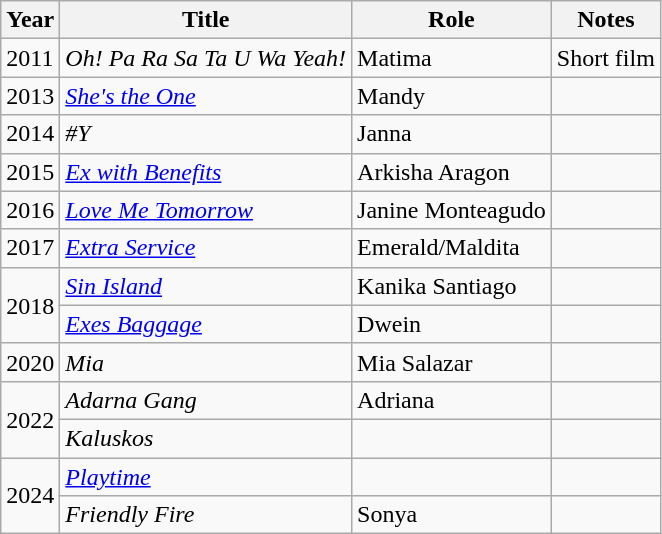<table class="wikitable sortable">
<tr>
<th scope="col">Year</th>
<th scope="col">Title</th>
<th scope="col">Role</th>
<th scope="col" class="unsortable">Notes</th>
</tr>
<tr>
<td>2011</td>
<td><em>Oh! Pa Ra Sa Ta U Wa Yeah!</em></td>
<td>Matima</td>
<td>Short film</td>
</tr>
<tr>
<td>2013</td>
<td><em><a href='#'>She's the One</a></em></td>
<td>Mandy</td>
<td></td>
</tr>
<tr>
<td>2014</td>
<td><em>#Y</em></td>
<td>Janna</td>
<td></td>
</tr>
<tr>
<td>2015</td>
<td><em><a href='#'>Ex with Benefits</a></em></td>
<td>Arkisha Aragon</td>
<td></td>
</tr>
<tr>
<td>2016</td>
<td><em><a href='#'>Love Me Tomorrow</a></em></td>
<td>Janine Monteagudo</td>
<td></td>
</tr>
<tr>
<td>2017</td>
<td><em><a href='#'>Extra Service</a></em></td>
<td>Emerald/Maldita</td>
<td></td>
</tr>
<tr>
<td rowspan="2">2018</td>
<td><em><a href='#'>Sin Island</a></em></td>
<td>Kanika Santiago</td>
<td></td>
</tr>
<tr>
<td><em><a href='#'>Exes Baggage</a></em></td>
<td>Dwein</td>
<td></td>
</tr>
<tr>
<td>2020</td>
<td><em>Mia</em></td>
<td>Mia Salazar</td>
<td></td>
</tr>
<tr>
<td rowspan="2">2022</td>
<td><em>Adarna Gang</em></td>
<td>Adriana</td>
<td></td>
</tr>
<tr>
<td><em>Kaluskos</em></td>
<td></td>
<td></td>
</tr>
<tr>
<td rowspan="2">2024</td>
<td><em><a href='#'>Playtime</a></em></td>
<td></td>
<td></td>
</tr>
<tr>
<td><em>Friendly Fire</em></td>
<td>Sonya</td>
<td></td>
</tr>
</table>
